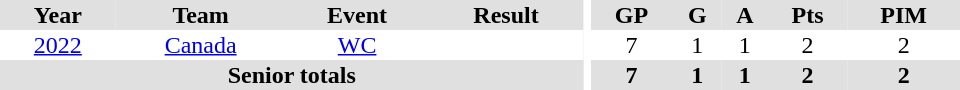<table border="0" cellpadding="1" cellspacing="0" ID="Table3" style="text-align:center; width:40em">
<tr ALIGN="center" bgcolor="#e0e0e0">
<th>Year</th>
<th>Team</th>
<th>Event</th>
<th>Result</th>
<th rowspan="99" bgcolor="#ffffff"></th>
<th>GP</th>
<th>G</th>
<th>A</th>
<th>Pts</th>
<th>PIM</th>
</tr>
<tr>
<td><a href='#'>2022</a></td>
<td><a href='#'>Canada</a></td>
<td><a href='#'>WC</a></td>
<td></td>
<td>7</td>
<td>1</td>
<td>1</td>
<td>2</td>
<td>2</td>
</tr>
<tr bgcolor="#e0e0e0">
<th colspan="4">Senior totals</th>
<th>7</th>
<th>1</th>
<th>1</th>
<th>2</th>
<th>2</th>
</tr>
</table>
